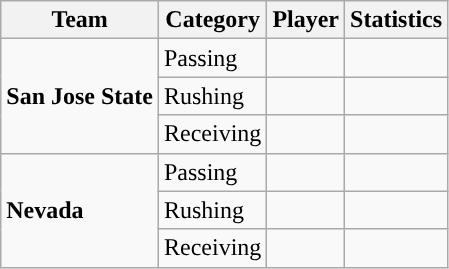<table class="wikitable" style="float: left;">
<tr>
<th>Team</th>
<th>Category</th>
<th>Player</th>
<th>Statistics</th>
</tr>
<tr>
<td rowspan=3><strong>San Jose State</strong></td>
<td>Passing</td>
<td></td>
<td></td>
</tr>
<tr>
<td>Rushing</td>
<td></td>
<td></td>
</tr>
<tr>
<td>Receiving</td>
<td></td>
<td></td>
</tr>
<tr>
<td rowspan=3><strong>Nevada</strong></td>
<td>Passing</td>
<td></td>
<td></td>
</tr>
<tr>
<td>Rushing</td>
<td></td>
<td></td>
</tr>
<tr>
<td>Receiving</td>
<td></td>
<td></td>
</tr>
</table>
